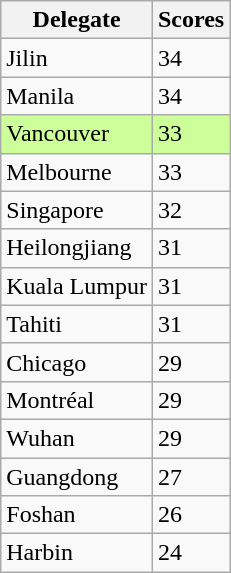<table class="wikitable sortable collapsible">
<tr>
<th>Delegate</th>
<th>Scores</th>
</tr>
<tr>
<td>Jilin</td>
<td>34</td>
</tr>
<tr>
<td>Manila</td>
<td>34</td>
</tr>
<tr style="background-color:#ccff99;">
<td>Vancouver</td>
<td>33</td>
</tr>
<tr>
<td>Melbourne</td>
<td>33</td>
</tr>
<tr>
<td>Singapore</td>
<td>32</td>
</tr>
<tr>
<td>Heilongjiang</td>
<td>31</td>
</tr>
<tr>
<td>Kuala Lumpur</td>
<td>31</td>
</tr>
<tr>
<td>Tahiti</td>
<td>31</td>
</tr>
<tr>
<td>Chicago</td>
<td>29</td>
</tr>
<tr>
<td>Montréal</td>
<td>29</td>
</tr>
<tr>
<td>Wuhan</td>
<td>29</td>
</tr>
<tr>
<td>Guangdong</td>
<td>27</td>
</tr>
<tr>
<td>Foshan</td>
<td>26</td>
</tr>
<tr>
<td>Harbin</td>
<td>24</td>
</tr>
</table>
